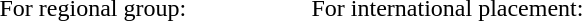<table>
<tr>
<td colspan=2>For regional group:</td>
<td colspan=2>For international placement:</td>
</tr>
<tr>
<td width=200px></td>
<td></td>
<td></td>
</tr>
<tr>
<td></td>
<td></td>
<td></td>
</tr>
<tr>
<td></td>
<td></td>
<td></td>
</tr>
<tr>
<td></td>
<td></td>
<td></td>
</tr>
</table>
